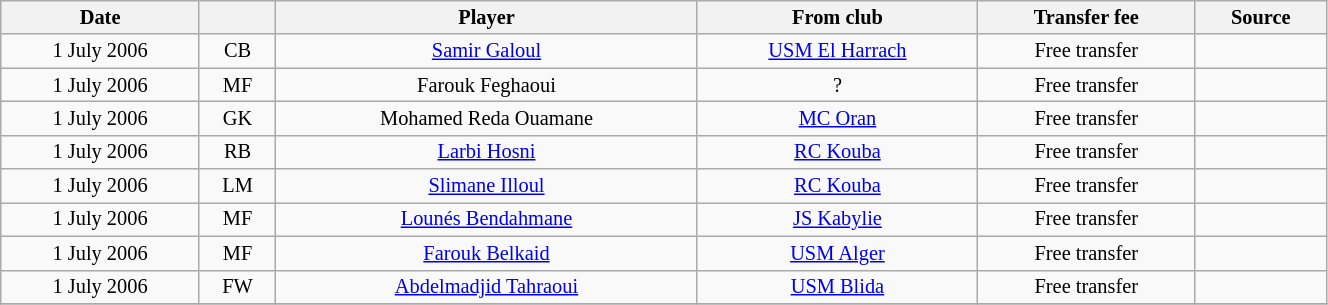<table class="wikitable sortable" style="width:70%; text-align:center; font-size:85%; text-align:centre;">
<tr>
<th>Date</th>
<th></th>
<th>Player</th>
<th>From club</th>
<th>Transfer fee</th>
<th>Source</th>
</tr>
<tr>
<td>1 July 2006</td>
<td>CB</td>
<td> <a href='#'>Samir Galoul</a></td>
<td><a href='#'>USM El Harrach</a></td>
<td>Free transfer</td>
<td></td>
</tr>
<tr>
<td>1 July 2006</td>
<td>MF</td>
<td> Farouk Feghaoui</td>
<td> ?</td>
<td>Free transfer</td>
<td></td>
</tr>
<tr>
<td>1 July 2006</td>
<td>GK</td>
<td> Mohamed Reda Ouamane</td>
<td><a href='#'>MC Oran</a></td>
<td>Free transfer</td>
<td></td>
</tr>
<tr>
<td>1 July 2006</td>
<td>RB</td>
<td> <a href='#'>Larbi Hosni</a></td>
<td><a href='#'>RC Kouba</a></td>
<td>Free transfer</td>
<td></td>
</tr>
<tr>
<td>1 July 2006</td>
<td>LM</td>
<td> <a href='#'>Slimane Illoul</a></td>
<td><a href='#'>RC Kouba</a></td>
<td>Free transfer</td>
<td></td>
</tr>
<tr>
<td>1 July 2006</td>
<td>MF</td>
<td> <a href='#'>Lounés Bendahmane</a></td>
<td><a href='#'>JS Kabylie</a></td>
<td>Free transfer</td>
<td></td>
</tr>
<tr>
<td>1 July 2006</td>
<td>MF</td>
<td> <a href='#'>Farouk Belkaid</a></td>
<td><a href='#'>USM Alger</a></td>
<td>Free transfer</td>
<td></td>
</tr>
<tr>
<td>1 July 2006</td>
<td>FW</td>
<td> <a href='#'>Abdelmadjid Tahraoui</a></td>
<td><a href='#'>USM Blida</a></td>
<td>Free transfer</td>
<td></td>
</tr>
<tr>
</tr>
</table>
